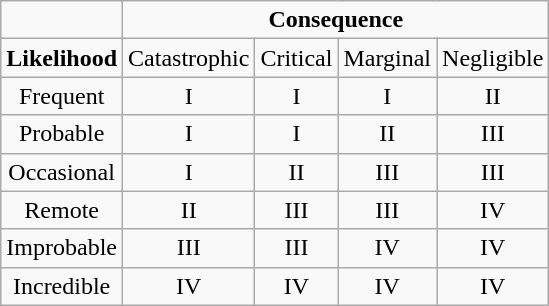<table class="wikitable" style="text-align:center;">
<tr>
<td></td>
<td colspan="4"><strong>Consequence</strong></td>
</tr>
<tr>
<td><strong>Likelihood</strong></td>
<td>Catastrophic</td>
<td>Critical</td>
<td>Marginal</td>
<td>Negligible</td>
</tr>
<tr>
<td>Frequent</td>
<td>I</td>
<td>I</td>
<td>I</td>
<td>II</td>
</tr>
<tr>
<td>Probable</td>
<td>I</td>
<td>I</td>
<td>II</td>
<td>III</td>
</tr>
<tr>
<td>Occasional</td>
<td>I</td>
<td>II</td>
<td>III</td>
<td>III</td>
</tr>
<tr>
<td>Remote</td>
<td>II</td>
<td>III</td>
<td>III</td>
<td>IV</td>
</tr>
<tr>
<td>Improbable</td>
<td>III</td>
<td>III</td>
<td>IV</td>
<td>IV</td>
</tr>
<tr>
<td>Incredible</td>
<td>IV</td>
<td>IV</td>
<td>IV</td>
<td>IV</td>
</tr>
</table>
